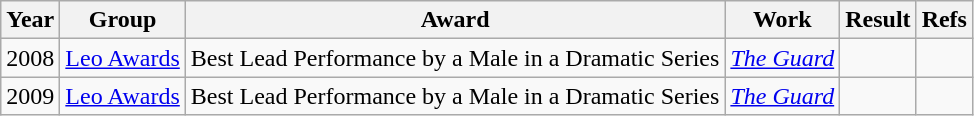<table class="wikitable">
<tr>
<th>Year</th>
<th>Group</th>
<th>Award</th>
<th>Work</th>
<th>Result</th>
<th class="unsortable">Refs</th>
</tr>
<tr>
<td>2008</td>
<td><a href='#'>Leo Awards</a></td>
<td>Best Lead Performance by a Male in a Dramatic Series</td>
<td><em><a href='#'>The Guard</a></em></td>
<td></td>
<td></td>
</tr>
<tr>
<td>2009</td>
<td><a href='#'>Leo Awards</a></td>
<td>Best Lead Performance by a Male in a Dramatic Series</td>
<td><em><a href='#'>The Guard</a></em></td>
<td></td>
<td></td>
</tr>
</table>
